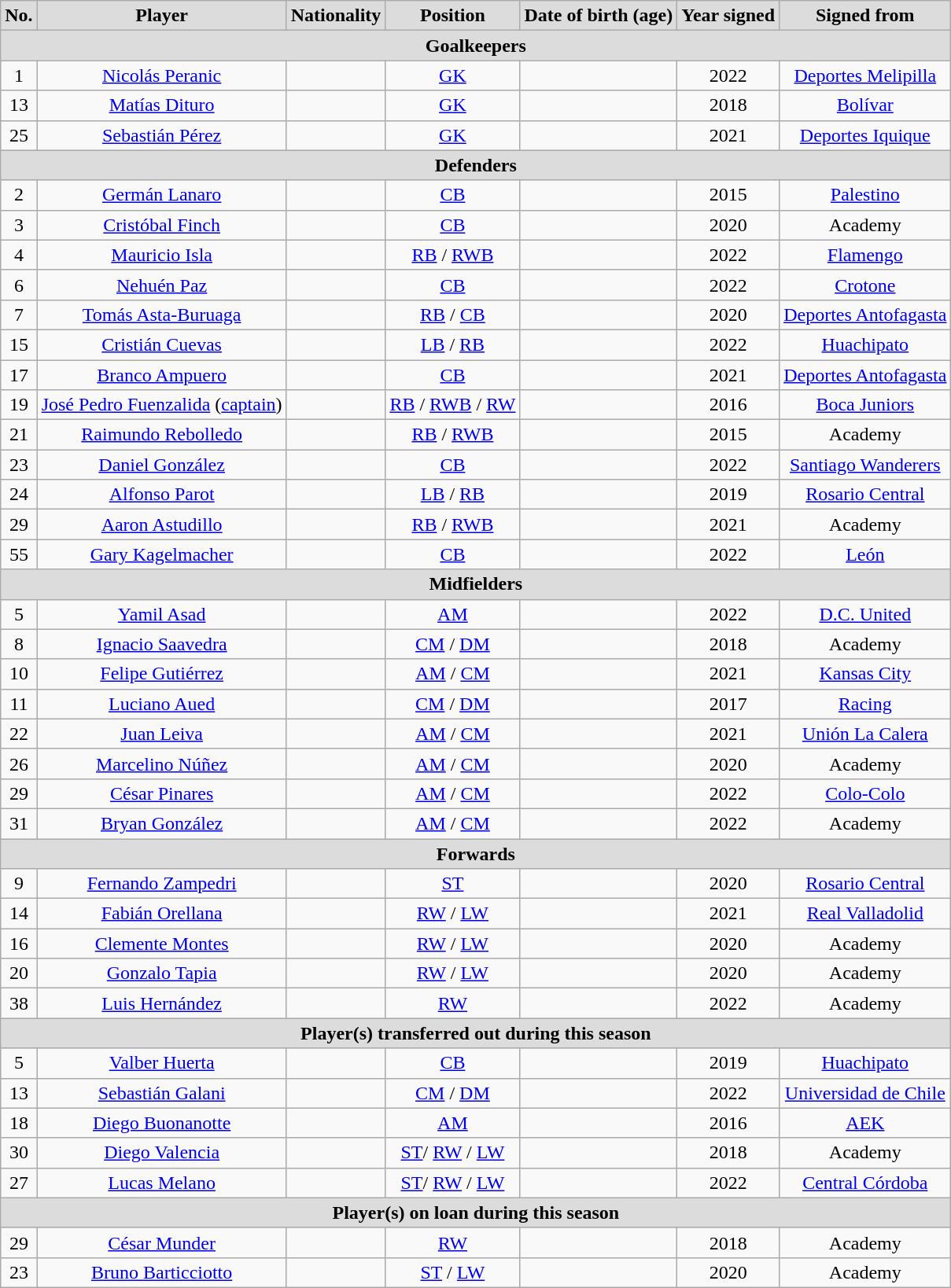<table class="wikitable sortable" style="text-align:center">
<tr>
<th style="background:#dcdcdc; text-align:center;">No.</th>
<th style="background:#dcdcdc; text-align:center;">Player</th>
<th style="background:#dcdcdc; text-align:center;">Nationality</th>
<th style="background:#dcdcdc; text-align:center;">Position</th>
<th style="background:#dcdcdc; text-align:center;">Date of birth (age)</th>
<th style="background:#dcdcdc; text-align:center;">Year signed</th>
<th style="background:#dcdcdc; text-align:center;">Signed from</th>
</tr>
<tr>
<th colspan="7" style="background:#dcdcdc; text-align:center;">Goalkeepers</th>
</tr>
<tr>
<td>1</td>
<td><a href='#'>Nicolás Peranic</a></td>
<td></td>
<td><a href='#'>GK</a></td>
<td></td>
<td>2022</td>
<td><a href='#'>Deportes Melipilla</a></td>
</tr>
<tr>
<td>13</td>
<td><a href='#'>Matías Dituro</a></td>
<td></td>
<td><a href='#'>GK</a></td>
<td></td>
<td>2018</td>
<td><a href='#'>Bolívar</a></td>
</tr>
<tr>
<td>25</td>
<td><a href='#'>Sebastián Pérez</a></td>
<td></td>
<td><a href='#'>GK</a></td>
<td></td>
<td>2021</td>
<td><a href='#'>Deportes Iquique</a></td>
</tr>
<tr>
<th colspan="7" style="background:#dcdcdc; text-align:center;">Defenders</th>
</tr>
<tr>
<td>2</td>
<td><a href='#'>Germán Lanaro</a></td>
<td></td>
<td><a href='#'>CB</a></td>
<td></td>
<td>2015</td>
<td><a href='#'>Palestino</a></td>
</tr>
<tr>
<td>3</td>
<td><a href='#'>Cristóbal Finch</a></td>
<td></td>
<td><a href='#'>CB</a></td>
<td></td>
<td>2020</td>
<td>Academy</td>
</tr>
<tr>
<td>4</td>
<td><a href='#'>Mauricio Isla</a></td>
<td></td>
<td><a href='#'>RB</a> / <a href='#'>RWB</a></td>
<td></td>
<td>2022</td>
<td><a href='#'>Flamengo</a></td>
</tr>
<tr>
<td>6</td>
<td><a href='#'>Nehuén Paz</a></td>
<td></td>
<td><a href='#'>CB</a></td>
<td></td>
<td>2022</td>
<td><a href='#'>Crotone</a></td>
</tr>
<tr>
<td>7</td>
<td><a href='#'>Tomás Asta-Buruaga</a></td>
<td></td>
<td><a href='#'>RB</a> / <a href='#'>CB</a></td>
<td></td>
<td>2020</td>
<td><a href='#'>Deportes Antofagasta</a></td>
</tr>
<tr>
<td>15</td>
<td><a href='#'>Cristián Cuevas</a></td>
<td></td>
<td><a href='#'>LB</a> / <a href='#'>RB</a></td>
<td></td>
<td>2022</td>
<td><a href='#'>Huachipato</a></td>
</tr>
<tr>
<td>17</td>
<td><a href='#'>Branco Ampuero</a></td>
<td></td>
<td><a href='#'>CB</a></td>
<td></td>
<td>2021</td>
<td><a href='#'>Deportes Antofagasta</a></td>
</tr>
<tr>
<td>19</td>
<td><a href='#'>José Pedro Fuenzalida</a> (<a href='#'>captain</a>)</td>
<td></td>
<td><a href='#'>RB</a> / <a href='#'>RWB</a> / <a href='#'>RW</a></td>
<td></td>
<td>2016</td>
<td><a href='#'>Boca Juniors</a></td>
</tr>
<tr>
<td>21</td>
<td><a href='#'>Raimundo Rebolledo</a></td>
<td></td>
<td><a href='#'>RB</a> / <a href='#'>RWB</a></td>
<td></td>
<td>2015</td>
<td>Academy</td>
</tr>
<tr>
<td>23</td>
<td><a href='#'>Daniel González</a></td>
<td></td>
<td><a href='#'>CB</a></td>
<td></td>
<td>2022</td>
<td><a href='#'>Santiago Wanderers</a></td>
</tr>
<tr>
<td>24</td>
<td><a href='#'>Alfonso Parot</a></td>
<td></td>
<td><a href='#'>LB</a> / <a href='#'>RB</a></td>
<td></td>
<td>2019</td>
<td><a href='#'>Rosario Central</a></td>
</tr>
<tr>
<td>29</td>
<td><a href='#'>Aaron Astudillo</a></td>
<td></td>
<td><a href='#'>RB</a> / <a href='#'>RWB</a></td>
<td></td>
<td>2021</td>
<td>Academy</td>
</tr>
<tr>
<td>55</td>
<td><a href='#'>Gary Kagelmacher</a></td>
<td></td>
<td><a href='#'>CB</a></td>
<td></td>
<td>2022</td>
<td><a href='#'>León</a></td>
</tr>
<tr>
<th colspan="7" style="background:#dcdcdc; text-align:center;">Midfielders</th>
</tr>
<tr>
<td>5</td>
<td><a href='#'>Yamil Asad</a></td>
<td></td>
<td><a href='#'>AM</a></td>
<td></td>
<td>2022</td>
<td><a href='#'>D.C. United</a></td>
</tr>
<tr>
<td>8</td>
<td><a href='#'>Ignacio Saavedra</a></td>
<td></td>
<td><a href='#'>CM</a> / <a href='#'>DM</a></td>
<td></td>
<td>2018</td>
<td>Academy</td>
</tr>
<tr>
<td>10</td>
<td><a href='#'>Felipe Gutiérrez</a></td>
<td></td>
<td><a href='#'>AM</a>  / <a href='#'>CM</a></td>
<td></td>
<td>2021</td>
<td><a href='#'>Kansas City</a></td>
</tr>
<tr>
<td>11</td>
<td><a href='#'>Luciano Aued</a></td>
<td></td>
<td><a href='#'>CM</a> / <a href='#'>DM</a></td>
<td></td>
<td>2017</td>
<td><a href='#'>Racing</a></td>
</tr>
<tr>
<td>22</td>
<td><a href='#'>Juan Leiva</a></td>
<td></td>
<td><a href='#'>AM</a>  / <a href='#'>CM</a></td>
<td></td>
<td>2021</td>
<td><a href='#'>Unión La Calera</a></td>
</tr>
<tr>
<td>26</td>
<td><a href='#'>Marcelino Núñez</a></td>
<td></td>
<td><a href='#'>AM</a> / <a href='#'>CM</a></td>
<td></td>
<td>2020</td>
<td>Academy</td>
</tr>
<tr>
<td>29</td>
<td><a href='#'>César Pinares</a></td>
<td></td>
<td><a href='#'>AM</a> / <a href='#'>CM</a></td>
<td></td>
<td>2022</td>
<td><a href='#'>Colo-Colo</a></td>
</tr>
<tr>
<td>31</td>
<td><a href='#'>Bryan González</a></td>
<td></td>
<td><a href='#'>AM</a> / <a href='#'>CM</a></td>
<td></td>
<td>2022</td>
<td>Academy</td>
</tr>
<tr>
<th colspan="7" style="background:#dcdcdc; text-align:center;">Forwards</th>
</tr>
<tr>
<td>9</td>
<td><a href='#'>Fernando Zampedri</a></td>
<td></td>
<td><a href='#'>ST</a></td>
<td></td>
<td>2020</td>
<td><a href='#'>Rosario Central</a></td>
</tr>
<tr>
<td>14</td>
<td><a href='#'>Fabián Orellana</a></td>
<td></td>
<td><a href='#'>RW</a> / <a href='#'>LW</a></td>
<td></td>
<td>2021</td>
<td><a href='#'>Real Valladolid</a></td>
</tr>
<tr>
<td>16</td>
<td><a href='#'>Clemente Montes</a></td>
<td></td>
<td><a href='#'>RW</a> / <a href='#'>LW</a></td>
<td></td>
<td>2020</td>
<td>Academy</td>
</tr>
<tr>
<td>20</td>
<td><a href='#'>Gonzalo Tapia</a></td>
<td></td>
<td><a href='#'>RW</a> / <a href='#'>LW</a></td>
<td></td>
<td>2020</td>
<td>Academy</td>
</tr>
<tr>
<td>38</td>
<td><a href='#'>Luis Hernández</a></td>
<td></td>
<td><a href='#'>RW</a></td>
<td></td>
<td>2022</td>
<td>Academy</td>
</tr>
<tr>
<th colspan="7" style="background:#dcdcdc; text-align:center;">Player(s) transferred out during this season</th>
</tr>
<tr>
<td>5</td>
<td><a href='#'>Valber Huerta</a></td>
<td></td>
<td><a href='#'>CB</a></td>
<td></td>
<td>2019</td>
<td><a href='#'>Huachipato</a></td>
</tr>
<tr>
<td>13</td>
<td><a href='#'>Sebastián Galani</a></td>
<td></td>
<td><a href='#'>CM</a> / <a href='#'>DM</a></td>
<td></td>
<td>2022</td>
<td><a href='#'>Universidad de Chile</a></td>
</tr>
<tr>
<td>18</td>
<td><a href='#'>Diego Buonanotte</a></td>
<td></td>
<td><a href='#'>AM</a></td>
<td></td>
<td>2016</td>
<td><a href='#'>AEK</a></td>
</tr>
<tr>
<td>30</td>
<td><a href='#'>Diego Valencia</a></td>
<td></td>
<td><a href='#'>ST</a>/ <a href='#'>RW</a> / <a href='#'>LW</a></td>
<td></td>
<td>2018</td>
<td>Academy</td>
</tr>
<tr>
<td>27</td>
<td><a href='#'>Lucas Melano</a></td>
<td></td>
<td><a href='#'>ST</a>/ <a href='#'>RW</a> / <a href='#'>LW</a></td>
<td></td>
<td>2022</td>
<td><a href='#'>Central Córdoba</a></td>
</tr>
<tr>
<th colspan="7" style="background:#dcdcdc; text-align:center;">Player(s) on loan during this season</th>
</tr>
<tr>
<td>29</td>
<td><a href='#'>César Munder</a></td>
<td></td>
<td><a href='#'>RW</a></td>
<td></td>
<td>2018</td>
<td>Academy</td>
</tr>
<tr>
<td>23</td>
<td><a href='#'>Bruno Barticciotto</a></td>
<td></td>
<td><a href='#'>ST</a> / <a href='#'>LW</a></td>
<td></td>
<td>2020</td>
<td>Academy</td>
</tr>
</table>
